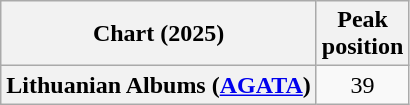<table class="wikitable plainrowheaders" style="text-align:center">
<tr>
<th scope="col">Chart (2025)</th>
<th scope="col">Peak<br>position</th>
</tr>
<tr>
<th scope="row">Lithuanian Albums (<a href='#'>AGATA</a>)</th>
<td>39</td>
</tr>
</table>
